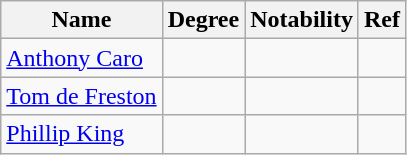<table class="wikitable">
<tr>
<th>Name</th>
<th>Degree</th>
<th>Notability</th>
<th>Ref</th>
</tr>
<tr>
<td><a href='#'>Anthony Caro</a></td>
<td></td>
<td></td>
<td></td>
</tr>
<tr>
<td><a href='#'>Tom de Freston</a></td>
<td></td>
<td></td>
<td></td>
</tr>
<tr>
<td><a href='#'>Phillip King</a></td>
<td></td>
<td></td>
<td></td>
</tr>
</table>
